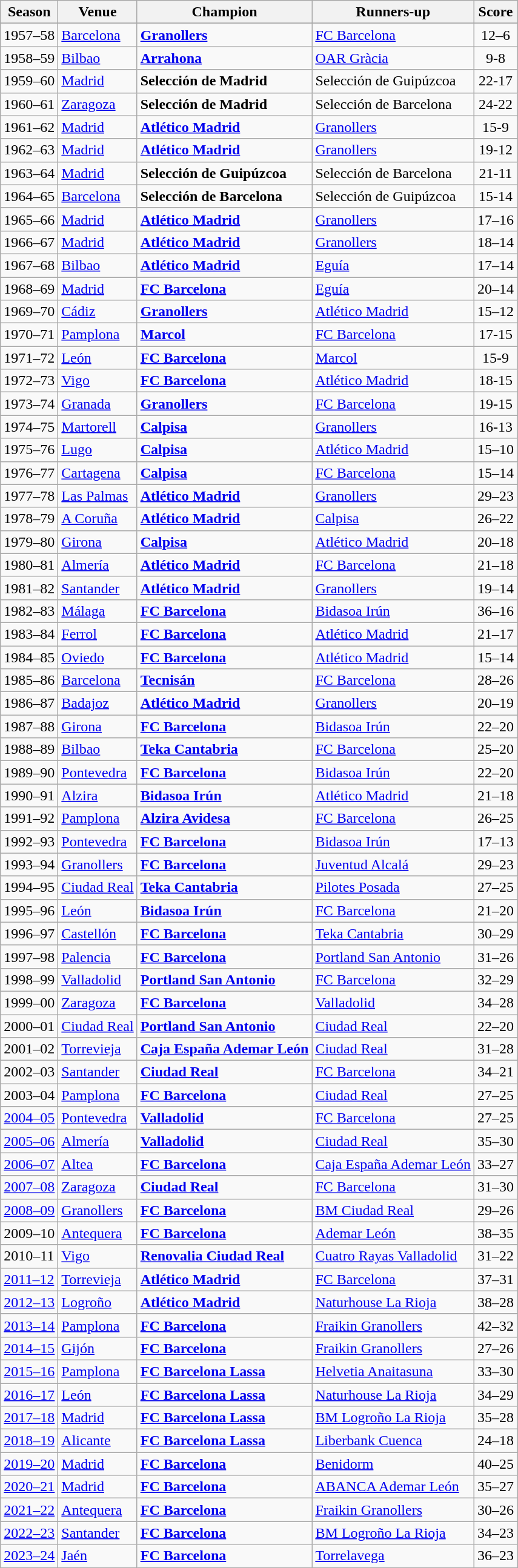<table class="wikitable">
<tr>
<th>Season</th>
<th>Venue</th>
<th>Champion</th>
<th>Runners-up</th>
<th>Score</th>
</tr>
<tr>
</tr>
<tr>
<td>1957–58</td>
<td><a href='#'>Barcelona</a></td>
<td><strong><a href='#'>Granollers</a></strong></td>
<td><a href='#'>FC Barcelona</a></td>
<td align=center>12–6</td>
</tr>
<tr>
<td>1958–59</td>
<td><a href='#'>Bilbao</a></td>
<td><strong><a href='#'>Arrahona</a></strong></td>
<td><a href='#'>OAR Gràcia</a></td>
<td align=center>9-8</td>
</tr>
<tr>
<td>1959–60</td>
<td><a href='#'>Madrid</a></td>
<td><strong>Selección de Madrid</strong></td>
<td>Selección de Guipúzcoa</td>
<td align=center>22-17</td>
</tr>
<tr>
<td>1960–61</td>
<td><a href='#'>Zaragoza</a></td>
<td><strong>Selección de Madrid</strong></td>
<td>Selección de Barcelona</td>
<td align=center>24-22</td>
</tr>
<tr>
<td>1961–62</td>
<td><a href='#'>Madrid</a></td>
<td><strong><a href='#'>Atlético Madrid</a></strong></td>
<td><a href='#'>Granollers</a></td>
<td align=center>15-9</td>
</tr>
<tr>
<td>1962–63</td>
<td><a href='#'>Madrid</a></td>
<td><strong><a href='#'>Atlético Madrid</a></strong></td>
<td><a href='#'>Granollers</a></td>
<td align=center>19-12</td>
</tr>
<tr>
<td>1963–64</td>
<td><a href='#'>Madrid</a></td>
<td><strong>Selección de Guipúzcoa</strong></td>
<td>Selección de Barcelona</td>
<td align=center>21-11</td>
</tr>
<tr>
<td>1964–65</td>
<td><a href='#'>Barcelona</a></td>
<td><strong>Selección de Barcelona</strong></td>
<td>Selección de Guipúzcoa</td>
<td align=center>15-14</td>
</tr>
<tr>
<td>1965–66</td>
<td><a href='#'>Madrid</a></td>
<td><strong><a href='#'>Atlético Madrid</a></strong></td>
<td><a href='#'>Granollers</a></td>
<td align=center>17–16</td>
</tr>
<tr>
<td>1966–67</td>
<td><a href='#'>Madrid</a></td>
<td><strong><a href='#'>Atlético Madrid</a></strong></td>
<td><a href='#'>Granollers</a></td>
<td align=center>18–14</td>
</tr>
<tr>
<td>1967–68</td>
<td><a href='#'>Bilbao</a></td>
<td><strong><a href='#'>Atlético Madrid</a></strong></td>
<td><a href='#'>Eguía</a></td>
<td align=center>17–14</td>
</tr>
<tr>
<td>1968–69</td>
<td><a href='#'>Madrid</a></td>
<td><strong><a href='#'>FC Barcelona</a></strong></td>
<td><a href='#'>Eguía</a></td>
<td align=center>20–14</td>
</tr>
<tr>
<td>1969–70</td>
<td><a href='#'>Cádiz</a></td>
<td><strong><a href='#'>Granollers</a></strong></td>
<td><a href='#'>Atlético Madrid</a></td>
<td align=center>15–12</td>
</tr>
<tr>
<td>1970–71</td>
<td><a href='#'>Pamplona</a></td>
<td><strong><a href='#'>Marcol</a></strong></td>
<td><a href='#'>FC Barcelona</a></td>
<td align=center>17-15</td>
</tr>
<tr>
<td>1971–72</td>
<td><a href='#'>León</a></td>
<td><strong><a href='#'>FC Barcelona</a></strong></td>
<td><a href='#'>Marcol</a></td>
<td align=center>15-9</td>
</tr>
<tr>
<td>1972–73</td>
<td><a href='#'>Vigo</a></td>
<td><strong><a href='#'>FC Barcelona</a></strong></td>
<td><a href='#'>Atlético Madrid</a></td>
<td align=center>18-15</td>
</tr>
<tr>
<td>1973–74</td>
<td><a href='#'>Granada</a></td>
<td><strong><a href='#'>Granollers</a></strong></td>
<td><a href='#'>FC Barcelona</a></td>
<td align=center>19-15</td>
</tr>
<tr>
<td>1974–75</td>
<td><a href='#'>Martorell</a></td>
<td><strong><a href='#'>Calpisa</a></strong></td>
<td><a href='#'>Granollers</a></td>
<td align=center>16-13</td>
</tr>
<tr>
<td>1975–76</td>
<td><a href='#'>Lugo</a></td>
<td><strong><a href='#'>Calpisa</a></strong></td>
<td><a href='#'>Atlético Madrid</a></td>
<td align=center>15–10</td>
</tr>
<tr>
<td>1976–77</td>
<td><a href='#'>Cartagena</a></td>
<td><strong><a href='#'>Calpisa</a></strong></td>
<td><a href='#'>FC Barcelona</a></td>
<td align=center>15–14</td>
</tr>
<tr>
<td>1977–78</td>
<td><a href='#'>Las Palmas</a></td>
<td><strong><a href='#'>Atlético Madrid</a></strong></td>
<td><a href='#'>Granollers</a></td>
<td align=center>29–23</td>
</tr>
<tr>
<td>1978–79</td>
<td><a href='#'>A Coruña</a></td>
<td><strong><a href='#'>Atlético Madrid</a></strong></td>
<td><a href='#'>Calpisa</a></td>
<td align=center>26–22</td>
</tr>
<tr>
<td>1979–80</td>
<td><a href='#'>Girona</a></td>
<td><strong><a href='#'>Calpisa</a></strong></td>
<td><a href='#'>Atlético Madrid</a></td>
<td align=center>20–18</td>
</tr>
<tr>
<td>1980–81</td>
<td><a href='#'>Almería</a></td>
<td><strong><a href='#'>Atlético Madrid</a></strong></td>
<td><a href='#'>FC Barcelona</a></td>
<td align=center>21–18</td>
</tr>
<tr>
<td>1981–82</td>
<td><a href='#'>Santander</a></td>
<td><strong><a href='#'>Atlético Madrid</a></strong></td>
<td><a href='#'>Granollers</a></td>
<td align=center>19–14</td>
</tr>
<tr>
<td>1982–83</td>
<td><a href='#'>Málaga</a></td>
<td><strong><a href='#'>FC Barcelona</a></strong></td>
<td><a href='#'>Bidasoa Irún</a></td>
<td align=center>36–16</td>
</tr>
<tr>
<td>1983–84</td>
<td><a href='#'>Ferrol</a></td>
<td><strong><a href='#'>FC Barcelona</a></strong></td>
<td><a href='#'>Atlético Madrid</a></td>
<td align=center>21–17</td>
</tr>
<tr>
<td>1984–85</td>
<td><a href='#'>Oviedo</a></td>
<td><strong><a href='#'>FC Barcelona</a></strong></td>
<td><a href='#'>Atlético Madrid</a></td>
<td align=center>15–14</td>
</tr>
<tr>
<td>1985–86</td>
<td><a href='#'>Barcelona</a></td>
<td><strong><a href='#'>Tecnisán</a></strong></td>
<td><a href='#'>FC Barcelona</a></td>
<td align=center>28–26</td>
</tr>
<tr>
<td>1986–87</td>
<td><a href='#'>Badajoz</a></td>
<td><strong><a href='#'>Atlético Madrid</a></strong></td>
<td><a href='#'>Granollers</a></td>
<td align=center>20–19</td>
</tr>
<tr>
<td>1987–88</td>
<td><a href='#'>Girona</a></td>
<td><strong><a href='#'>FC Barcelona</a></strong></td>
<td><a href='#'>Bidasoa Irún</a></td>
<td align=center>22–20</td>
</tr>
<tr>
<td>1988–89</td>
<td><a href='#'>Bilbao</a></td>
<td><strong><a href='#'>Teka Cantabria</a></strong></td>
<td><a href='#'>FC Barcelona</a></td>
<td align=center>25–20</td>
</tr>
<tr>
<td>1989–90</td>
<td><a href='#'>Pontevedra</a></td>
<td><strong><a href='#'>FC Barcelona</a></strong></td>
<td><a href='#'>Bidasoa Irún</a></td>
<td align=center>22–20</td>
</tr>
<tr>
<td>1990–91</td>
<td><a href='#'>Alzira</a></td>
<td><strong><a href='#'>Bidasoa Irún</a></strong></td>
<td><a href='#'>Atlético Madrid</a></td>
<td align=center>21–18</td>
</tr>
<tr>
<td>1991–92</td>
<td><a href='#'>Pamplona</a></td>
<td><strong><a href='#'>Alzira Avidesa</a></strong></td>
<td><a href='#'>FC Barcelona</a></td>
<td align=center>26–25</td>
</tr>
<tr>
<td>1992–93</td>
<td><a href='#'>Pontevedra</a></td>
<td><strong><a href='#'>FC Barcelona</a></strong></td>
<td><a href='#'>Bidasoa Irún</a></td>
<td align=center>17–13</td>
</tr>
<tr>
<td>1993–94</td>
<td><a href='#'>Granollers</a></td>
<td><strong><a href='#'>FC Barcelona</a></strong></td>
<td><a href='#'>Juventud Alcalá</a></td>
<td align=center>29–23</td>
</tr>
<tr>
<td>1994–95</td>
<td><a href='#'>Ciudad Real</a></td>
<td><strong><a href='#'>Teka Cantabria</a></strong></td>
<td><a href='#'>Pilotes Posada</a></td>
<td align=center>27–25</td>
</tr>
<tr>
<td>1995–96</td>
<td><a href='#'>León</a></td>
<td><strong><a href='#'>Bidasoa Irún</a></strong></td>
<td><a href='#'>FC Barcelona</a></td>
<td align=center>21–20</td>
</tr>
<tr>
<td>1996–97</td>
<td><a href='#'>Castellón</a></td>
<td><strong><a href='#'>FC Barcelona</a></strong></td>
<td><a href='#'>Teka Cantabria</a></td>
<td align=center>30–29</td>
</tr>
<tr>
<td>1997–98</td>
<td><a href='#'>Palencia</a></td>
<td><strong><a href='#'>FC Barcelona</a></strong></td>
<td><a href='#'>Portland San Antonio</a></td>
<td align=center>31–26</td>
</tr>
<tr>
<td>1998–99</td>
<td><a href='#'>Valladolid</a></td>
<td><strong><a href='#'>Portland San Antonio</a></strong></td>
<td><a href='#'>FC Barcelona</a></td>
<td align=center>32–29</td>
</tr>
<tr>
<td>1999–00</td>
<td><a href='#'>Zaragoza</a></td>
<td><strong><a href='#'>FC Barcelona</a></strong></td>
<td><a href='#'>Valladolid</a></td>
<td align=center>34–28</td>
</tr>
<tr>
<td>2000–01</td>
<td><a href='#'>Ciudad Real</a></td>
<td><strong><a href='#'>Portland San Antonio</a></strong></td>
<td><a href='#'>Ciudad Real</a></td>
<td align=center>22–20</td>
</tr>
<tr>
<td>2001–02</td>
<td><a href='#'>Torrevieja</a></td>
<td><strong><a href='#'>Caja España Ademar León</a></strong></td>
<td><a href='#'>Ciudad Real</a></td>
<td align=center>31–28</td>
</tr>
<tr>
<td>2002–03</td>
<td><a href='#'>Santander</a></td>
<td><strong><a href='#'>Ciudad Real</a></strong></td>
<td><a href='#'>FC Barcelona</a></td>
<td align=center>34–21</td>
</tr>
<tr>
<td>2003–04</td>
<td><a href='#'>Pamplona</a></td>
<td><strong><a href='#'>FC Barcelona</a></strong></td>
<td><a href='#'>Ciudad Real</a></td>
<td align=center>27–25</td>
</tr>
<tr>
<td><a href='#'>2004–05</a></td>
<td><a href='#'>Pontevedra</a></td>
<td><strong><a href='#'>Valladolid</a></strong></td>
<td><a href='#'>FC Barcelona</a></td>
<td align=center>27–25</td>
</tr>
<tr>
<td><a href='#'>2005–06</a></td>
<td><a href='#'>Almería</a></td>
<td><strong><a href='#'>Valladolid</a></strong></td>
<td><a href='#'>Ciudad Real</a></td>
<td align=center>35–30</td>
</tr>
<tr>
<td><a href='#'>2006–07</a></td>
<td><a href='#'>Altea</a></td>
<td><strong><a href='#'>FC Barcelona</a></strong></td>
<td><a href='#'>Caja España Ademar León</a></td>
<td align=center>33–27</td>
</tr>
<tr>
<td><a href='#'>2007–08</a></td>
<td><a href='#'>Zaragoza</a></td>
<td><strong><a href='#'>Ciudad Real</a></strong></td>
<td><a href='#'>FC Barcelona</a></td>
<td align=center>31–30</td>
</tr>
<tr>
<td><a href='#'>2008–09</a></td>
<td><a href='#'>Granollers</a></td>
<td><strong><a href='#'>FC Barcelona</a></strong></td>
<td><a href='#'>BM Ciudad Real</a></td>
<td align=center>29–26</td>
</tr>
<tr>
<td>2009–10</td>
<td><a href='#'>Antequera</a></td>
<td><strong><a href='#'>FC Barcelona</a></strong></td>
<td><a href='#'>Ademar León</a></td>
<td align=center>38–35</td>
</tr>
<tr>
<td>2010–11</td>
<td><a href='#'>Vigo</a></td>
<td><strong><a href='#'>Renovalia Ciudad Real</a></strong></td>
<td><a href='#'>Cuatro Rayas Valladolid</a></td>
<td align=center>31–22</td>
</tr>
<tr>
<td><a href='#'>2011–12</a></td>
<td><a href='#'>Torrevieja</a></td>
<td><strong><a href='#'>Atlético Madrid</a></strong></td>
<td><a href='#'>FC Barcelona</a></td>
<td align=center>37–31</td>
</tr>
<tr>
<td><a href='#'>2012–13</a></td>
<td><a href='#'>Logroño</a></td>
<td><strong><a href='#'>Atlético Madrid</a></strong></td>
<td><a href='#'>Naturhouse La Rioja</a></td>
<td align=center>38–28</td>
</tr>
<tr>
<td><a href='#'>2013–14</a></td>
<td><a href='#'>Pamplona</a></td>
<td><strong><a href='#'>FC Barcelona</a></strong></td>
<td><a href='#'>Fraikin Granollers</a></td>
<td align=center>42–32</td>
</tr>
<tr>
<td><a href='#'>2014–15</a></td>
<td><a href='#'>Gijón</a></td>
<td><strong><a href='#'>FC Barcelona</a></strong></td>
<td><a href='#'>Fraikin Granollers</a></td>
<td align=center>27–26</td>
</tr>
<tr>
<td><a href='#'>2015–16</a></td>
<td><a href='#'>Pamplona</a></td>
<td><strong><a href='#'>FC Barcelona Lassa</a></strong></td>
<td><a href='#'>Helvetia Anaitasuna</a></td>
<td align=center>33–30</td>
</tr>
<tr>
<td><a href='#'>2016–17</a></td>
<td><a href='#'>León</a></td>
<td><strong><a href='#'>FC Barcelona Lassa</a></strong></td>
<td><a href='#'>Naturhouse La Rioja</a></td>
<td align=center>34–29</td>
</tr>
<tr>
<td><a href='#'>2017–18</a></td>
<td><a href='#'>Madrid</a></td>
<td><strong><a href='#'>FC Barcelona Lassa</a></strong></td>
<td><a href='#'>BM Logroño La Rioja</a></td>
<td align=center>35–28</td>
</tr>
<tr>
<td><a href='#'>2018–19</a></td>
<td><a href='#'>Alicante</a></td>
<td><strong><a href='#'>FC Barcelona Lassa</a></strong></td>
<td><a href='#'>Liberbank Cuenca</a></td>
<td align=center>24–18</td>
</tr>
<tr>
<td><a href='#'>2019–20</a></td>
<td><a href='#'>Madrid</a></td>
<td><strong><a href='#'>FC Barcelona</a></strong></td>
<td><a href='#'>Benidorm</a></td>
<td align=center>40–25</td>
</tr>
<tr>
<td><a href='#'>2020–21</a></td>
<td><a href='#'>Madrid</a></td>
<td><strong><a href='#'>FC Barcelona</a></strong></td>
<td><a href='#'>ABANCA Ademar León</a></td>
<td align=center>35–27</td>
</tr>
<tr>
<td><a href='#'>2021–22</a></td>
<td><a href='#'>Antequera</a></td>
<td><strong><a href='#'>FC Barcelona</a></strong></td>
<td><a href='#'>Fraikin Granollers</a></td>
<td align=center>30–26</td>
</tr>
<tr>
<td><a href='#'>2022–23</a></td>
<td><a href='#'>Santander</a></td>
<td><strong><a href='#'>FC Barcelona</a></strong></td>
<td><a href='#'>BM Logroño La Rioja</a></td>
<td align=center>34–23</td>
</tr>
<tr>
<td><a href='#'>2023–24</a></td>
<td><a href='#'>Jaén</a></td>
<td><strong><a href='#'>FC Barcelona</a></strong></td>
<td><a href='#'>Torrelavega</a></td>
<td align=center>36–23</td>
</tr>
</table>
